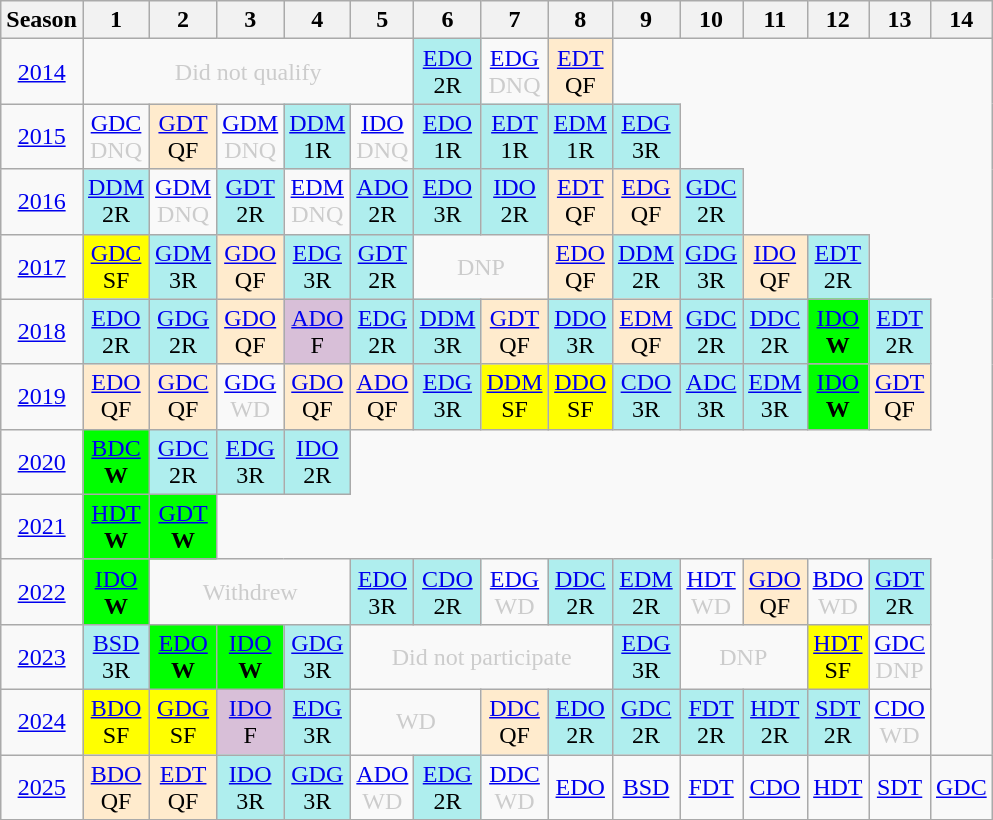<table class="wikitable" style="width:50%; margin:0">
<tr>
<th>Season</th>
<th>1</th>
<th>2</th>
<th>3</th>
<th>4</th>
<th>5</th>
<th>6</th>
<th>7</th>
<th>8</th>
<th>9</th>
<th>10</th>
<th>11</th>
<th>12</th>
<th>13</th>
<th>14</th>
</tr>
<tr>
<td style="text-align:center;"background:#efefef;"><a href='#'>2014</a></td>
<td colspan="5" style="text-align:center; color:#ccc;">Did not qualify</td>
<td style="text-align:center; background:#afeeee;"><a href='#'>EDO</a><br>2R</td>
<td style="text-align:center; color:#ccc;"><a href='#'>EDG</a><br>DNQ</td>
<td style="text-align:center; background:#ffebcd;"><a href='#'>EDT</a><br>QF</td>
</tr>
<tr>
<td style="text-align:center;"background:#efefef;"><a href='#'>2015</a></td>
<td style="text-align:center; color:#ccc;"><a href='#'>GDC</a><br>DNQ</td>
<td style="text-align:center; background:#ffebcd;"><a href='#'>GDT</a><br>QF</td>
<td style="text-align:center; color:#ccc;"><a href='#'>GDM</a><br>DNQ</td>
<td style="text-align:center; background:#afeeee;"><a href='#'>DDM</a><br>1R</td>
<td style="text-align:center; color:#ccc;"><a href='#'>IDO</a><br>DNQ</td>
<td style="text-align:center; background:#afeeee;"><a href='#'>EDO</a><br>1R</td>
<td style="text-align:center; background:#afeeee;"><a href='#'>EDT</a><br>1R</td>
<td style="text-align:center; background:#afeeee;"><a href='#'>EDM</a><br>1R</td>
<td style="text-align:center; background:#afeeee;"><a href='#'>EDG</a><br>3R</td>
</tr>
<tr>
<td style="text-align:center;"background:#efefef;"><a href='#'>2016</a></td>
<td style="text-align:center; background:#afeeee;"><a href='#'>DDM</a><br>2R</td>
<td style="text-align:center; color:#ccc;"><a href='#'>GDM</a><br>DNQ</td>
<td style="text-align:center; background:#afeeee;"><a href='#'>GDT</a><br>2R</td>
<td style="text-align:center; color:#ccc;"><a href='#'>EDM</a><br>DNQ</td>
<td style="text-align:center; background:#afeeee;"><a href='#'>ADO</a><br>2R</td>
<td style="text-align:center; background:#afeeee;"><a href='#'>EDO</a><br>3R</td>
<td style="text-align:center; background:#afeeee;"><a href='#'>IDO</a><br>2R</td>
<td style="text-align:center; background:#ffebcd;"><a href='#'>EDT</a><br>QF</td>
<td style="text-align:center; background:#ffebcd;"><a href='#'>EDG</a><br>QF</td>
<td style="text-align:center; background:#afeeee;"><a href='#'>GDC</a><br>2R</td>
</tr>
<tr>
<td style="text-align:center;"background:#efefef;"><a href='#'>2017</a></td>
<td style="text-align:center; background:yellow;"><a href='#'>GDC</a><br>SF</td>
<td style="text-align:center; background:#afeeee;"><a href='#'>GDM</a><br>3R</td>
<td style="text-align:center; background:#ffebcd;"><a href='#'>GDO</a><br>QF</td>
<td style="text-align:center; background:#afeeee;"><a href='#'>EDG</a><br>3R</td>
<td style="text-align:center; background:#afeeee;"><a href='#'>GDT</a><br>2R</td>
<td colspan="2" style="text-align:center; color:#ccc;">DNP</td>
<td style="text-align:center; background:#ffebcd;"><a href='#'>EDO</a><br>QF</td>
<td style="text-align:center; background:#afeeee;"><a href='#'>DDM</a><br>2R</td>
<td style="text-align:center; background:#afeeee;"><a href='#'>GDG</a><br>3R</td>
<td style="text-align:center; background:#ffebcd;"><a href='#'>IDO</a><br>QF</td>
<td style="text-align:center; background:#afeeee;"><a href='#'>EDT</a><br>2R</td>
</tr>
<tr>
<td style="text-align:center;"background:#efefef;"><a href='#'>2018</a></td>
<td style="text-align:center; background:#afeeee;"><a href='#'>EDO</a><br>2R</td>
<td style="text-align:center; background:#afeeee;"><a href='#'>GDG</a><br>2R</td>
<td style="text-align:center; background:#ffebcd;"><a href='#'>GDO</a><br>QF</td>
<td style="text-align:center; background:thistle;"><a href='#'>ADO</a><br>F</td>
<td style="text-align:center; background:#afeeee;"><a href='#'>EDG</a><br>2R</td>
<td style="text-align:center; background:#afeeee;"><a href='#'>DDM</a><br>3R</td>
<td style="text-align:center; background:#ffebcd;"><a href='#'>GDT</a><br>QF</td>
<td style="text-align:center; background:#afeeee;"><a href='#'>DDO</a><br>3R</td>
<td style="text-align:center; background:#ffebcd;"><a href='#'>EDM</a><br>QF</td>
<td style="text-align:center; background:#afeeee;"><a href='#'>GDC</a><br>2R</td>
<td style="text-align:center; background:#afeeee;"><a href='#'>DDC</a><br>2R</td>
<td style="text-align:center; background:lime;"><a href='#'>IDO</a><br><strong>W</strong></td>
<td style="text-align:center; background:#afeeee;"><a href='#'>EDT</a><br>2R</td>
</tr>
<tr>
<td style="text-align:center;"background:#efefef;"><a href='#'>2019</a></td>
<td style="text-align:center; background:#ffebcd;"><a href='#'>EDO</a><br>QF</td>
<td style="text-align:center; background:#ffebcd;"><a href='#'>GDC</a><br>QF</td>
<td style="text-align:center; color:#ccc;"><a href='#'>GDG</a><br>WD</td>
<td style="text-align:center; background:#ffebcd;"><a href='#'>GDO</a><br>QF</td>
<td style="text-align:center; background:#ffebcd;"><a href='#'>ADO</a><br>QF</td>
<td style="text-align:center; background:#afeeee;"><a href='#'>EDG</a><br>3R</td>
<td style="text-align:center; background:yellow;"><a href='#'>DDM</a><br>SF</td>
<td style="text-align:center; background:yellow;"><a href='#'>DDO</a><br>SF</td>
<td style="text-align:center; background:#afeeee;"><a href='#'>CDO</a><br>3R</td>
<td style="text-align:center; background:#afeeee;"><a href='#'>ADC</a><br>3R</td>
<td style="text-align:center; background:#afeeee;"><a href='#'>EDM</a><br>3R</td>
<td style="text-align:center; background:lime;"><a href='#'>IDO</a><br><strong>W</strong></td>
<td style="text-align:center; background:#ffebcd;"><a href='#'>GDT</a><br>QF</td>
</tr>
<tr>
<td style="text-align:center;"background:#efefef;"><a href='#'>2020</a></td>
<td style="text-align:center; background:lime;"><a href='#'>BDC</a><br><strong>W</strong></td>
<td style="text-align:center; background:#afeeee;"><a href='#'>GDC</a><br>2R</td>
<td style="text-align:center; background:#afeeee;"><a href='#'>EDG</a><br>3R</td>
<td style="text-align:center; background:#afeeee;"><a href='#'>IDO</a><br>2R</td>
</tr>
<tr>
<td style="text-align:center;"background:#efefef;"><a href='#'>2021</a></td>
<td style="text-align:center; background:lime;"><a href='#'>HDT</a><br><strong>W</strong></td>
<td style="text-align:center; background:lime;"><a href='#'>GDT</a><br><strong>W</strong></td>
</tr>
<tr>
<td style="text-align:center;"background:#efefef;"><a href='#'>2022</a></td>
<td style="text-align:center; background:lime;"><a href='#'>IDO</a><br><strong>W</strong></td>
<td colspan="3" style="text-align:center; color:#ccc;">Withdrew</td>
<td style="text-align:center; background:#afeeee;"><a href='#'>EDO</a><br>3R</td>
<td style="text-align:center; background:#afeeee;"><a href='#'>CDO</a><br>2R</td>
<td style="text-align:center; color:#ccc;"><a href='#'>EDG</a><br>WD</td>
<td style="text-align:center; background:#afeeee;"><a href='#'>DDC</a><br>2R</td>
<td style="text-align:center; background:#afeeee;"><a href='#'>EDM</a><br>2R</td>
<td style="text-align:center; color:#ccc;"><a href='#'>HDT</a><br>WD</td>
<td style="text-align:center; background:#ffebcd;"><a href='#'>GDO</a><br>QF</td>
<td style="text-align:center; color:#ccc;"><a href='#'>BDO</a><br>WD</td>
<td style="text-align:center; background:#afeeee;"><a href='#'>GDT</a><br>2R</td>
</tr>
<tr>
<td style="text-align:center;"background:#efefef;"><a href='#'>2023</a></td>
<td style="text-align:center; background:#afeeee;"><a href='#'>BSD</a><br>3R</td>
<td style="text-align:center; background:lime;"><a href='#'>EDO</a><br><strong>W</strong></td>
<td style="text-align:center; background:lime;"><a href='#'>IDO</a><br><strong>W</strong></td>
<td style="text-align:center; background:#afeeee;"><a href='#'>GDG</a><br>3R</td>
<td colspan="4" style="text-align:center; color:#ccc;">Did not participate</td>
<td style="text-align:center; background:#afeeee;"><a href='#'>EDG</a><br>3R</td>
<td colspan="2" style="text-align:center; color:#ccc;">DNP</td>
<td style="text-align:center; background:yellow;"><a href='#'>HDT</a><br>SF</td>
<td style="text-align:center; color:#ccc;"><a href='#'>GDC</a><br>DNP</td>
</tr>
<tr>
<td style="text-align:center;"background:#efefef;"><a href='#'>2024</a></td>
<td style="text-align:center; background:yellow;"><a href='#'>BDO</a><br>SF</td>
<td style="text-align:center; background:yellow;"><a href='#'>GDG</a><br>SF</td>
<td style="text-align:center; background:thistle;"><a href='#'>IDO</a><br>F</td>
<td style="text-align:center;background:#afeeee;"><a href='#'>EDG</a><br>3R</td>
<td colspan="2" style="text-align:center; color:#ccc;">WD</td>
<td style="text-align:center; background: #ffebcd"><a href='#'>DDC</a><br>QF</td>
<td style="text-align:center;background:#afeeee;"><a href='#'>EDO</a><br>2R</td>
<td style="text-align:center; background:#afeeee;"><a href='#'>GDC</a><br>2R</td>
<td style="text-align:center; background:#afeeee;"><a href='#'>FDT</a><br>2R</td>
<td style="text-align:center; background:#afeeee;"><a href='#'>HDT</a><br>2R</td>
<td style="text-align:center; background:#afeeee;"><a href='#'>SDT</a><br>2R</td>
<td style="text-align:center; color:#ccc;"><a href='#'>CDO</a><br>WD</td>
</tr>
<tr>
<td style="text-align:center;"background:#efefef;"><a href='#'>2025</a></td>
<td style="text-align:center; background:#ffebcd;"><a href='#'>BDO</a><br>QF</td>
<td style="text-align:center; background:#ffebcd;"><a href='#'>EDT</a><br>QF</td>
<td style="text-align:center; background:#afeeee;"><a href='#'>IDO</a><br>3R</td>
<td style="text-align:center; background:#afeeee;"><a href='#'>GDG</a><br>3R</td>
<td style="text-align:center; color:#ccc;"><a href='#'>ADO</a><br>WD</td>
<td style="text-align:center; background:#afeeee;"><a href='#'>EDG</a><br>2R</td>
<td style="text-align:center; color:#ccc;"><a href='#'>DDC</a><br>WD</td>
<td style="text-align:center; color:#ccc;"><a href='#'>EDO</a><br></td>
<td style="text-align:center; color:#ccc;"><a href='#'>BSD</a><br></td>
<td style="text-align:center; color:#ccc;"><a href='#'>FDT</a><br></td>
<td style="text-align:center; color:#ccc;"><a href='#'>CDO</a><br></td>
<td style="text-align:center; color:#ccc;"><a href='#'>HDT</a><br></td>
<td style="text-align:center; color:#ccc;"><a href='#'>SDT</a><br></td>
<td style="text-align:center; color:#ccc;"><a href='#'>GDC</a><br></td>
</tr>
<tr>
</tr>
</table>
